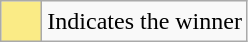<table class="wikitable">
<tr>
<td style="background:#FAEB86; height:20px; width:20px"></td>
<td>Indicates the winner</td>
</tr>
</table>
